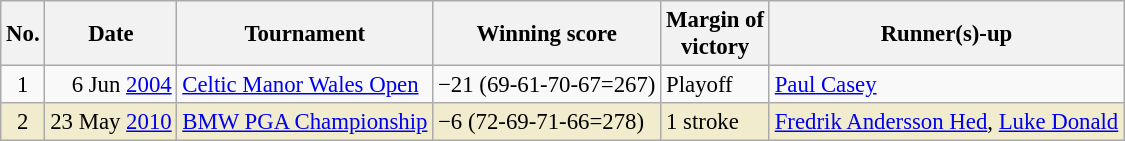<table class="wikitable" style="font-size:95%;">
<tr>
<th>No.</th>
<th>Date</th>
<th>Tournament</th>
<th>Winning score</th>
<th>Margin of<br>victory</th>
<th>Runner(s)-up</th>
</tr>
<tr>
<td align=center>1</td>
<td align=right>6 Jun <a href='#'>2004</a></td>
<td><a href='#'>Celtic Manor Wales Open</a></td>
<td>−21 (69-61-70-67=267)</td>
<td>Playoff</td>
<td> <a href='#'>Paul Casey</a></td>
</tr>
<tr style="background:#f2ecce;">
<td align=center>2</td>
<td align=right>23 May <a href='#'>2010</a></td>
<td><a href='#'>BMW PGA Championship</a></td>
<td>−6 (72-69-71-66=278)</td>
<td>1 stroke</td>
<td> <a href='#'>Fredrik Andersson Hed</a>,  <a href='#'>Luke Donald</a></td>
</tr>
</table>
